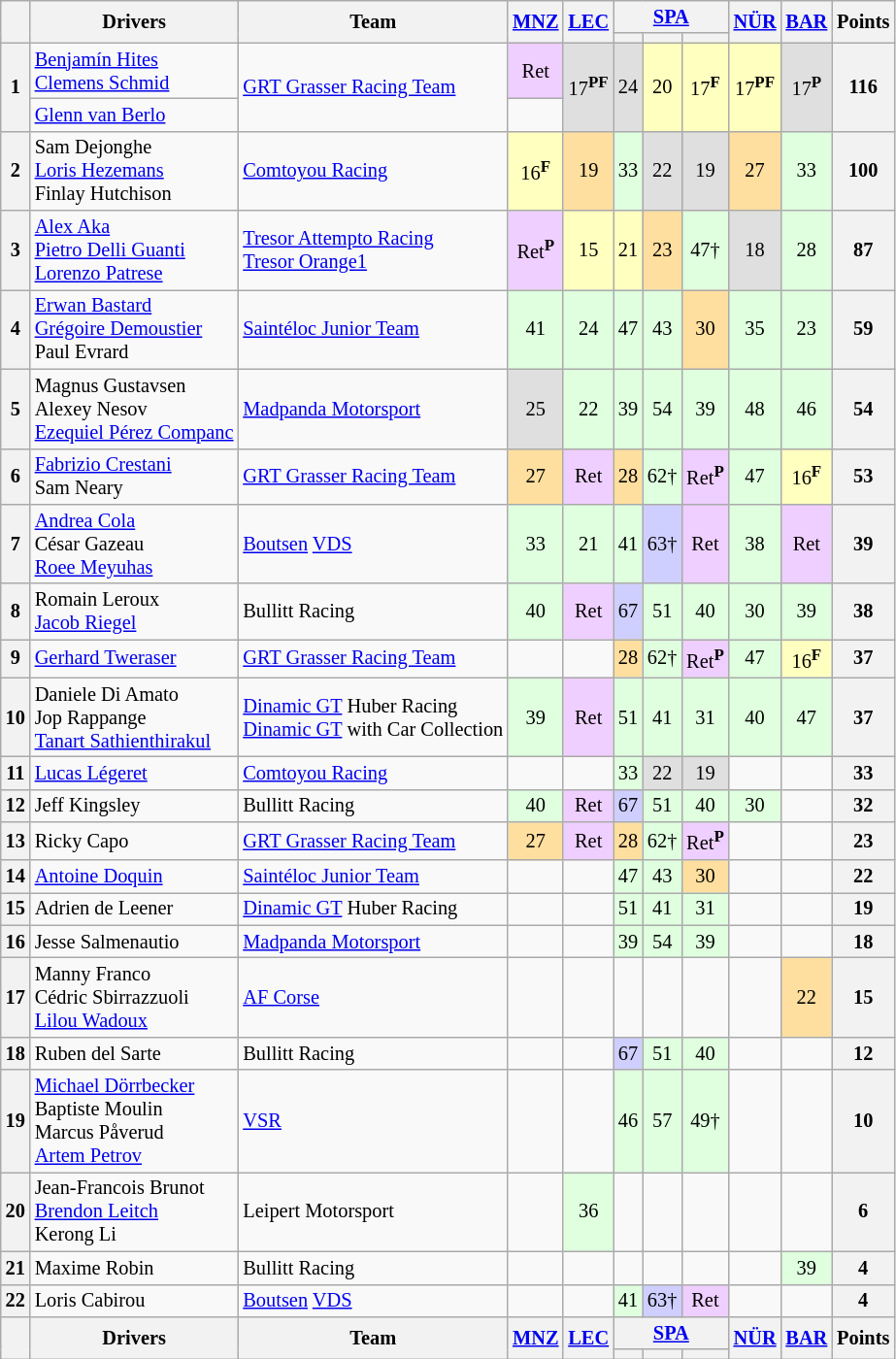<table class="wikitable" style="font-size:85%; text-align:center;">
<tr>
<th rowspan="2"></th>
<th rowspan="2">Drivers</th>
<th rowspan="2">Team</th>
<th rowspan="2"><a href='#'>MNZ</a><br></th>
<th rowspan="2"><a href='#'>LEC</a><br></th>
<th colspan="3"><a href='#'>SPA</a><br></th>
<th rowspan="2"><a href='#'>NÜR</a><br></th>
<th rowspan="2"><a href='#'>BAR</a><br></th>
<th rowspan="2">Points</th>
</tr>
<tr>
<th></th>
<th></th>
<th></th>
</tr>
<tr>
<th rowspan=2>1</th>
<td align="left"> <a href='#'>Benjamín Hites</a><br> <a href='#'>Clemens Schmid</a></td>
<td rowspan=2 align="left"> <a href='#'>GRT Grasser Racing Team</a></td>
<td style="background:#efcfff;">Ret</td>
<td rowspan=2 style="background:#dfdfdf;">17<sup><strong>PF</strong></sup></td>
<td rowspan=2 style="background:#dfdfdf;">24</td>
<td rowspan=2 style="background:#ffffbf;">20</td>
<td rowspan=2 style="background:#ffffbf;">17<sup><strong>F</strong></sup></td>
<td rowspan=2 style="background:#ffffbf;">17<sup><strong>PF</strong></sup></td>
<td rowspan=2 style="background:#dfdfdf;">17<sup><strong>P</strong></sup></td>
<th rowspan=2>116</th>
</tr>
<tr>
<td align="left"> <a href='#'>Glenn van Berlo</a></td>
<td></td>
</tr>
<tr>
<th>2</th>
<td align="left"> Sam Dejonghe<br> <a href='#'>Loris Hezemans</a><br> Finlay Hutchison</td>
<td align="left"> <a href='#'>Comtoyou Racing</a></td>
<td style="background:#ffffbf;">16<sup><strong>F</strong></sup></td>
<td style="background:#ffdf9f;">19</td>
<td style="background:#dfffdf;">33</td>
<td style="background:#dfdfdf;">22</td>
<td style="background:#dfdfdf;">19</td>
<td style="background:#ffdf9f;">27</td>
<td style="background:#dfffdf;">33</td>
<th>100</th>
</tr>
<tr>
<th>3</th>
<td align="left"> <a href='#'>Alex Aka</a><br> <a href='#'>Pietro Delli Guanti</a><br> <a href='#'>Lorenzo Patrese</a></td>
<td align="left"> <a href='#'>Tresor Attempto Racing</a><br> <a href='#'>Tresor Orange1</a></td>
<td style="background:#efcfff;">Ret<sup><strong>P</strong></sup></td>
<td style="background:#ffffbf;">15</td>
<td style="background:#ffffbf;">21</td>
<td style="background:#ffdf9f;">23</td>
<td style="background:#dfffdf;">47†</td>
<td style="background:#dfdfdf;">18</td>
<td style="background:#dfffdf;">28</td>
<th>87</th>
</tr>
<tr>
<th>4</th>
<td align="left"> <a href='#'>Erwan Bastard</a><br> <a href='#'>Grégoire Demoustier</a><br> Paul Evrard</td>
<td align="left"> <a href='#'>Saintéloc Junior Team</a></td>
<td style="background:#dfffdf;">41</td>
<td style="background:#dfffdf;">24</td>
<td style="background:#dfffdf;">47</td>
<td style="background:#dfffdf;">43</td>
<td style="background:#ffdf9f;">30</td>
<td style="background:#dfffdf;">35</td>
<td style="background:#dfffdf;">23</td>
<th>59</th>
</tr>
<tr>
<th>5</th>
<td align="left"> Magnus Gustavsen<br> Alexey Nesov<br> <a href='#'>Ezequiel Pérez Companc</a></td>
<td align="left"> <a href='#'>Madpanda Motorsport</a></td>
<td style="background:#dfdfdf;">25</td>
<td style="background:#dfffdf;">22</td>
<td style="background:#dfffdf;">39</td>
<td style="background:#dfffdf;">54</td>
<td style="background:#dfffdf;">39</td>
<td style="background:#dfffdf;">48</td>
<td style="background:#dfffdf;">46</td>
<th>54</th>
</tr>
<tr>
<th>6</th>
<td align="left"> <a href='#'>Fabrizio Crestani</a><br> Sam Neary</td>
<td align="left"> <a href='#'>GRT Grasser Racing Team</a></td>
<td style="background:#ffdf9f;">27</td>
<td style="background:#efcfff;">Ret</td>
<td style="background:#ffdf9f;">28</td>
<td style="background:#dfffdf;">62†</td>
<td style="background:#efcfff;">Ret<sup><strong>P</strong></sup></td>
<td style="background:#dfffdf;">47</td>
<td style="background:#ffffbf;">16<sup><strong>F</strong></sup></td>
<th>53</th>
</tr>
<tr>
<th>7</th>
<td align="left"> <a href='#'>Andrea Cola</a><br> César Gazeau<br> <a href='#'>Roee Meyuhas</a></td>
<td align="left"> <a href='#'>Boutsen</a> <a href='#'>VDS</a></td>
<td style="background:#dfffdf;">33</td>
<td style="background:#dfffdf;">21</td>
<td style="background:#dfffdf;">41</td>
<td style="background:#cfcfff;">63†</td>
<td style="background:#efcfff;">Ret</td>
<td style="background:#dfffdf;">38</td>
<td style="background:#efcfff;">Ret</td>
<th>39</th>
</tr>
<tr>
<th>8</th>
<td align="left"> Romain Leroux<br> <a href='#'>Jacob Riegel</a></td>
<td align="left"> Bullitt Racing</td>
<td style="background:#dfffdf;">40</td>
<td style="background:#efcfff;">Ret</td>
<td style="background:#cfcfff;">67</td>
<td style="background:#dfffdf;">51</td>
<td style="background:#dfffdf;">40</td>
<td style="background:#dfffdf;">30</td>
<td style="background:#dfffdf;">39</td>
<th>38</th>
</tr>
<tr>
<th>9</th>
<td align="left"> <a href='#'>Gerhard Tweraser</a></td>
<td align="left"> <a href='#'>GRT Grasser Racing Team</a></td>
<td></td>
<td></td>
<td style="background:#ffdf9f;">28</td>
<td style="background:#dfffdf;">62†</td>
<td style="background:#efcfff;">Ret<sup><strong>P</strong></sup></td>
<td style="background:#dfffdf;">47</td>
<td style="background:#ffffbf;">16<sup><strong>F</strong></sup></td>
<th>37</th>
</tr>
<tr>
<th>10</th>
<td align="left"> Daniele Di Amato<br> Jop Rappange<br> <a href='#'>Tanart Sathienthirakul</a></td>
<td align="left"> <a href='#'>Dinamic GT</a> Huber Racing<br> <a href='#'>Dinamic GT</a> with Car Collection</td>
<td style="background:#dfffdf;">39</td>
<td style="background:#efcfff;">Ret</td>
<td style="background:#dfffdf;">51</td>
<td style="background:#dfffdf;">41</td>
<td style="background:#dfffdf;">31</td>
<td style="background:#dfffdf;">40</td>
<td style="background:#dfffdf;">47</td>
<th>37</th>
</tr>
<tr>
<th>11</th>
<td align="left"> <a href='#'>Lucas Légeret</a></td>
<td align="left"> <a href='#'>Comtoyou Racing</a></td>
<td></td>
<td></td>
<td style="background:#dfffdf;">33</td>
<td style="background:#dfdfdf;">22</td>
<td style="background:#dfdfdf;">19</td>
<td></td>
<td></td>
<th>33</th>
</tr>
<tr>
<th>12</th>
<td align="left"> Jeff Kingsley</td>
<td align="left"> Bullitt Racing</td>
<td style="background:#dfffdf;">40</td>
<td style="background:#efcfff;">Ret</td>
<td style="background:#cfcfff;">67</td>
<td style="background:#dfffdf;">51</td>
<td style="background:#dfffdf;">40</td>
<td style="background:#dfffdf;">30</td>
<td></td>
<th>32</th>
</tr>
<tr>
<th>13</th>
<td align="left"> Ricky Capo</td>
<td align="left"> <a href='#'>GRT Grasser Racing Team</a></td>
<td style="background:#ffdf9f;">27</td>
<td style="background:#efcfff;">Ret</td>
<td style="background:#ffdf9f;">28</td>
<td style="background:#dfffdf;">62†</td>
<td style="background:#efcfff;">Ret<sup><strong>P</strong></sup></td>
<td></td>
<td></td>
<th>23</th>
</tr>
<tr>
<th>14</th>
<td align="left"> <a href='#'>Antoine Doquin</a></td>
<td align="left"> <a href='#'>Saintéloc Junior Team</a></td>
<td></td>
<td></td>
<td style="background:#dfffdf;">47</td>
<td style="background:#dfffdf;">43</td>
<td style="background:#ffdf9f;">30</td>
<td></td>
<td></td>
<th>22</th>
</tr>
<tr>
<th>15</th>
<td align="left"> Adrien de Leener</td>
<td align="left"> <a href='#'>Dinamic GT</a> Huber Racing</td>
<td></td>
<td></td>
<td style="background:#dfffdf;">51</td>
<td style="background:#dfffdf;">41</td>
<td style="background:#dfffdf;">31</td>
<td></td>
<td></td>
<th>19</th>
</tr>
<tr>
<th>16</th>
<td align="left"> Jesse Salmenautio</td>
<td align="left"> <a href='#'>Madpanda Motorsport</a></td>
<td></td>
<td></td>
<td style="background:#dfffdf;">39</td>
<td style="background:#dfffdf;">54</td>
<td style="background:#dfffdf;">39</td>
<td></td>
<td></td>
<th>18</th>
</tr>
<tr>
<th>17</th>
<td align="left"> Manny Franco<br> Cédric Sbirrazzuoli<br> <a href='#'>Lilou Wadoux</a></td>
<td align="left"> <a href='#'>AF Corse</a></td>
<td></td>
<td></td>
<td></td>
<td></td>
<td></td>
<td></td>
<td style="background:#ffdf9f;">22</td>
<th>15</th>
</tr>
<tr>
<th>18</th>
<td align="left"> Ruben del Sarte</td>
<td align="left"> Bullitt Racing</td>
<td></td>
<td></td>
<td style="background:#cfcfff;">67</td>
<td style="background:#dfffdf;">51</td>
<td style="background:#dfffdf;">40</td>
<td></td>
<td></td>
<th>12</th>
</tr>
<tr>
<th>19</th>
<td align="left"> <a href='#'>Michael Dörrbecker</a><br> Baptiste Moulin<br> Marcus Påverud<br> <a href='#'>Artem Petrov</a></td>
<td align="left"> <a href='#'>VSR</a></td>
<td></td>
<td></td>
<td style="background:#dfffdf;">46</td>
<td style="background:#dfffdf;">57</td>
<td style="background:#dfffdf;">49†</td>
<td></td>
<td></td>
<th>10</th>
</tr>
<tr>
<th>20</th>
<td align="left"> Jean-Francois Brunot<br> <a href='#'>Brendon Leitch</a><br> Kerong Li</td>
<td align="left"> Leipert Motorsport</td>
<td></td>
<td style="background:#dfffdf;">36</td>
<td></td>
<td></td>
<td></td>
<td></td>
<td></td>
<th>6</th>
</tr>
<tr>
<th>21</th>
<td align="left"> Maxime Robin</td>
<td align="left"> Bullitt Racing</td>
<td></td>
<td></td>
<td></td>
<td></td>
<td></td>
<td></td>
<td style="background:#dfffdf;">39</td>
<th>4</th>
</tr>
<tr>
<th>22</th>
<td align="left"> Loris Cabirou</td>
<td align="left"> <a href='#'>Boutsen</a> <a href='#'>VDS</a></td>
<td></td>
<td></td>
<td style="background:#dfffdf;">41</td>
<td style="background:#cfcfff;">63†</td>
<td style="background:#efcfff;">Ret</td>
<td></td>
<td></td>
<th>4</th>
</tr>
<tr>
<th rowspan="2"></th>
<th rowspan="2">Drivers</th>
<th rowspan="2">Team</th>
<th rowspan="2"><a href='#'>MNZ</a><br></th>
<th rowspan="2"><a href='#'>LEC</a><br></th>
<th colspan="3"><a href='#'>SPA</a><br></th>
<th rowspan="2"><a href='#'>NÜR</a><br></th>
<th rowspan="2"><a href='#'>BAR</a><br></th>
<th rowspan="2">Points</th>
</tr>
<tr>
<th></th>
<th></th>
<th></th>
</tr>
</table>
